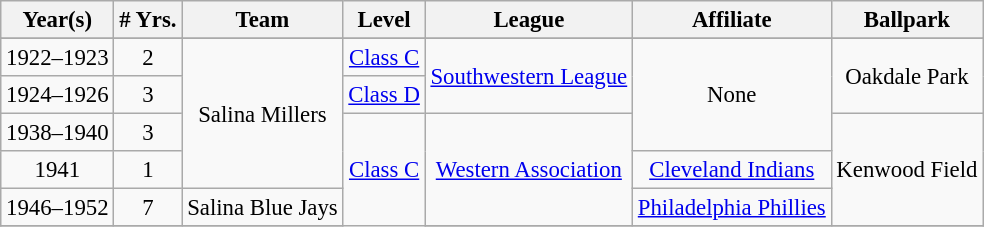<table class="wikitable" style="text-align:center; font-size: 95%;">
<tr>
<th>Year(s)</th>
<th># Yrs.</th>
<th>Team</th>
<th>Level</th>
<th>League</th>
<th>Affiliate</th>
<th>Ballpark</th>
</tr>
<tr>
</tr>
<tr>
<td>1922–1923</td>
<td>2</td>
<td rowspan=4>Salina Millers</td>
<td><a href='#'>Class C</a></td>
<td rowspan=2><a href='#'>Southwestern League</a></td>
<td rowspan=3>None</td>
<td rowspan=2>Oakdale Park</td>
</tr>
<tr>
<td>1924–1926</td>
<td>3</td>
<td><a href='#'>Class D</a></td>
</tr>
<tr>
<td>1938–1940</td>
<td>3</td>
<td rowspan=4><a href='#'>Class C</a></td>
<td rowspan=3><a href='#'>Western Association</a></td>
<td rowspan=3>Kenwood Field</td>
</tr>
<tr>
<td>1941</td>
<td>1</td>
<td><a href='#'>Cleveland Indians</a></td>
</tr>
<tr>
<td>1946–1952</td>
<td>7</td>
<td>Salina Blue Jays</td>
<td><a href='#'>Philadelphia Phillies</a></td>
</tr>
<tr>
</tr>
</table>
